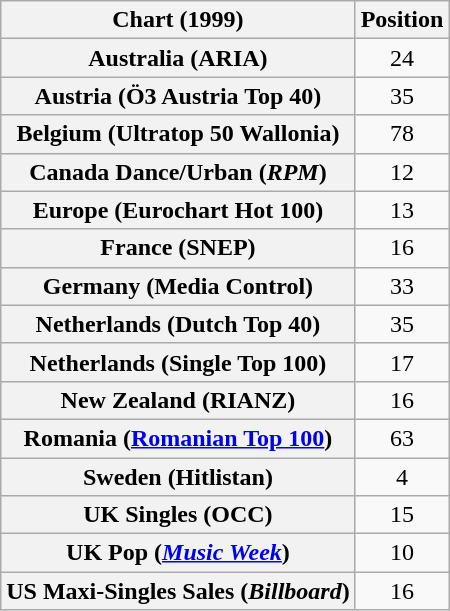<table class="wikitable sortable plainrowheaders" style="text-align:center">
<tr>
<th scope="col">Chart (1999)</th>
<th scope="col">Position</th>
</tr>
<tr>
<th scope="row">Australia (ARIA)</th>
<td>24</td>
</tr>
<tr>
<th scope="row">Austria (Ö3 Austria Top 40)</th>
<td>35</td>
</tr>
<tr>
<th scope="row">Belgium (Ultratop 50 Wallonia)</th>
<td>78</td>
</tr>
<tr>
<th scope="row">Canada Dance/Urban (<em>RPM</em>)</th>
<td>12</td>
</tr>
<tr>
<th scope="row">Europe (Eurochart Hot 100)</th>
<td>13</td>
</tr>
<tr>
<th scope="row">France (SNEP)</th>
<td>16</td>
</tr>
<tr>
<th scope="row">Germany (Media Control)</th>
<td>33</td>
</tr>
<tr>
<th scope="row">Netherlands (Dutch Top 40)</th>
<td>35</td>
</tr>
<tr>
<th scope="row">Netherlands (Single Top 100)</th>
<td>17</td>
</tr>
<tr>
<th scope="row">New Zealand (RIANZ)</th>
<td>16</td>
</tr>
<tr>
<th scope="row">Romania (<a href='#'>Romanian Top 100</a>)</th>
<td>63</td>
</tr>
<tr>
<th scope="row">Sweden (Hitlistan)</th>
<td>4</td>
</tr>
<tr>
<th scope="row">UK Singles (OCC)</th>
<td>15</td>
</tr>
<tr>
<th scope="row">UK Pop (<em><a href='#'>Music Week</a></em>)</th>
<td>10</td>
</tr>
<tr>
<th scope="row">US Maxi-Singles Sales (<em>Billboard</em>)</th>
<td>16</td>
</tr>
</table>
